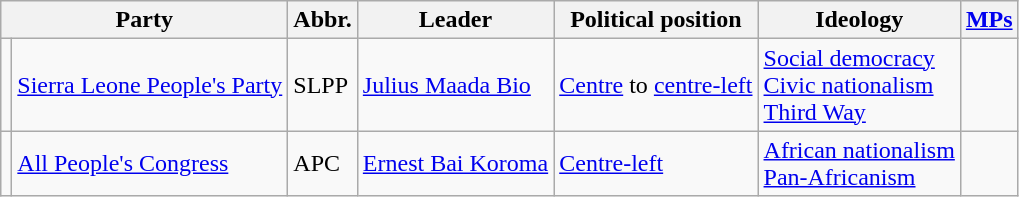<table class="wikitable centre">
<tr>
<th colspan=2>Party</th>
<th>Abbr.</th>
<th>Leader</th>
<th>Political position</th>
<th>Ideology</th>
<th><a href='#'>MPs</a></th>
</tr>
<tr>
<td bgcolor=></td>
<td><a href='#'>Sierra Leone People's Party</a></td>
<td>SLPP</td>
<td><a href='#'>Julius Maada Bio</a></td>
<td><a href='#'>Centre</a> to <a href='#'>centre-left</a></td>
<td><a href='#'>Social democracy</a><br><a href='#'>Civic nationalism</a><br><a href='#'>Third Way</a></td>
<td></td>
</tr>
<tr>
<td bgcolor=></td>
<td><a href='#'>All People's Congress</a></td>
<td>APC</td>
<td><a href='#'>Ernest Bai Koroma</a></td>
<td><a href='#'>Centre-left</a></td>
<td><a href='#'>African nationalism</a><br><a href='#'>Pan-Africanism</a></td>
<td></td>
</tr>
</table>
